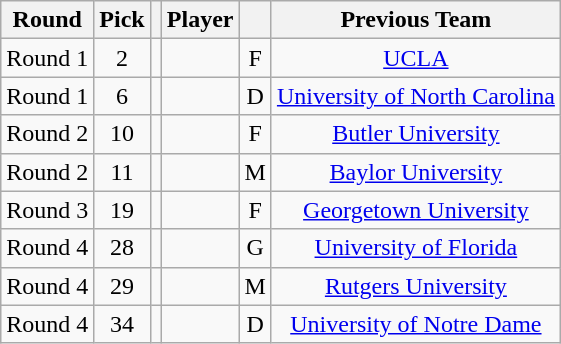<table class="wikitable sortable" style="text-align: center;">
<tr>
<th>Round</th>
<th>Pick</th>
<th></th>
<th>Player</th>
<th></th>
<th>Previous Team</th>
</tr>
<tr>
<td>Round 1</td>
<td>2</td>
<td></td>
<td></td>
<td>F</td>
<td><a href='#'>UCLA</a></td>
</tr>
<tr>
<td>Round 1</td>
<td>6</td>
<td></td>
<td></td>
<td>D</td>
<td><a href='#'>University of North Carolina</a></td>
</tr>
<tr>
<td>Round 2</td>
<td>10</td>
<td></td>
<td></td>
<td>F</td>
<td><a href='#'>Butler University</a></td>
</tr>
<tr>
<td>Round 2</td>
<td>11</td>
<td></td>
<td></td>
<td>M</td>
<td><a href='#'>Baylor University</a></td>
</tr>
<tr>
<td>Round 3</td>
<td>19</td>
<td></td>
<td></td>
<td>F</td>
<td><a href='#'>Georgetown University</a></td>
</tr>
<tr>
<td>Round 4</td>
<td>28</td>
<td></td>
<td></td>
<td>G</td>
<td><a href='#'>University of Florida</a></td>
</tr>
<tr>
<td>Round 4</td>
<td>29</td>
<td></td>
<td></td>
<td>M</td>
<td><a href='#'>Rutgers University</a></td>
</tr>
<tr>
<td>Round 4</td>
<td>34</td>
<td></td>
<td></td>
<td>D</td>
<td><a href='#'>University of Notre Dame</a></td>
</tr>
</table>
